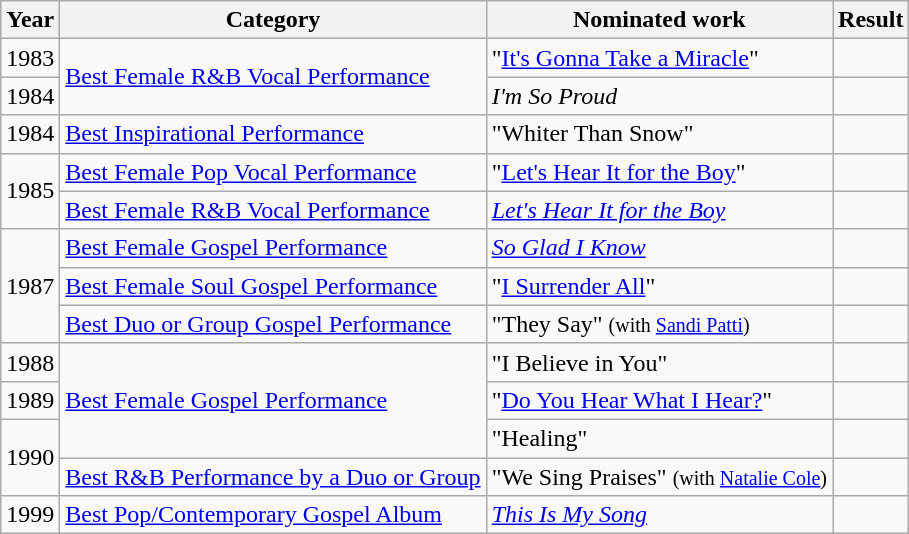<table class="wikitable sortable">
<tr>
<th>Year</th>
<th>Category</th>
<th>Nominated work</th>
<th>Result</th>
</tr>
<tr>
<td>1983</td>
<td rowspan="2"><a href='#'>Best Female R&B Vocal Performance</a></td>
<td>"<a href='#'>It's Gonna Take a Miracle</a>"</td>
<td></td>
</tr>
<tr>
<td>1984</td>
<td><em>I'm So Proud</em></td>
<td></td>
</tr>
<tr>
<td>1984</td>
<td><a href='#'>Best Inspirational Performance</a></td>
<td>"Whiter Than Snow"</td>
<td></td>
</tr>
<tr>
<td rowspan="2">1985</td>
<td><a href='#'>Best Female Pop Vocal Performance</a></td>
<td>"<a href='#'>Let's Hear It for the Boy</a>"</td>
<td></td>
</tr>
<tr>
<td><a href='#'>Best Female R&B Vocal Performance</a></td>
<td><em><a href='#'>Let's Hear It for the Boy</a></em></td>
<td></td>
</tr>
<tr>
<td rowspan="3">1987</td>
<td><a href='#'>Best Female Gospel Performance</a></td>
<td><em><a href='#'>So Glad I Know</a></em></td>
<td></td>
</tr>
<tr>
<td><a href='#'>Best Female Soul Gospel Performance</a></td>
<td>"<a href='#'>I Surrender All</a>"</td>
<td></td>
</tr>
<tr>
<td><a href='#'>Best Duo or Group Gospel Performance</a></td>
<td>"They Say" <small>(with <a href='#'>Sandi Patti</a>)</small></td>
<td></td>
</tr>
<tr>
<td>1988</td>
<td rowspan="3"><a href='#'>Best Female Gospel Performance</a></td>
<td>"I Believe in You"</td>
<td></td>
</tr>
<tr>
<td>1989</td>
<td>"<a href='#'>Do You Hear What I Hear?</a>"</td>
<td></td>
</tr>
<tr>
<td rowspan="2">1990</td>
<td>"Healing"</td>
<td></td>
</tr>
<tr>
<td><a href='#'>Best R&B Performance by a Duo or Group</a></td>
<td>"We Sing Praises" <small>(with <a href='#'>Natalie Cole</a>)</small></td>
<td></td>
</tr>
<tr>
<td>1999</td>
<td><a href='#'>Best Pop/Contemporary Gospel Album</a></td>
<td><em><a href='#'>This Is My Song</a></em></td>
<td></td>
</tr>
</table>
